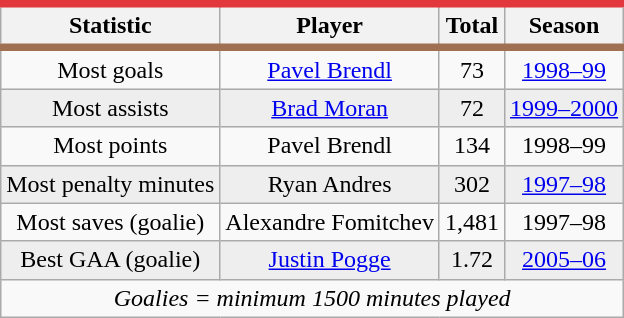<table class="wikitable" style="float:left; text-align: center; margin-right:1em;">
<tr style="border-top:#E2373C 5px solid; border-bottom:#9F7152 5px solid;">
<th>Statistic</th>
<th>Player</th>
<th>Total</th>
<th>Season</th>
</tr>
<tr>
<td>Most goals</td>
<td><a href='#'>Pavel Brendl</a></td>
<td>73</td>
<td><a href='#'>1998–99</a></td>
</tr>
<tr align="center" bgcolor="#eeeeee">
<td>Most assists</td>
<td><a href='#'>Brad Moran</a></td>
<td>72</td>
<td><a href='#'>1999–2000</a></td>
</tr>
<tr>
<td>Most points</td>
<td>Pavel Brendl</td>
<td>134</td>
<td>1998–99</td>
</tr>
<tr align="center" bgcolor="#eeeeee">
<td>Most penalty minutes</td>
<td>Ryan Andres</td>
<td>302</td>
<td><a href='#'>1997–98</a></td>
</tr>
<tr>
<td>Most saves (goalie)</td>
<td>Alexandre Fomitchev</td>
<td>1,481</td>
<td>1997–98</td>
</tr>
<tr align="center" bgcolor="#eeeeee">
<td>Best GAA (goalie)</td>
<td><a href='#'>Justin Pogge</a></td>
<td>1.72</td>
<td><a href='#'>2005–06</a></td>
</tr>
<tr>
<td colspan=4 style="border-bottom:1px #aaaaaa solid;"><em>Goalies = minimum 1500 minutes played</em></td>
</tr>
</table>
